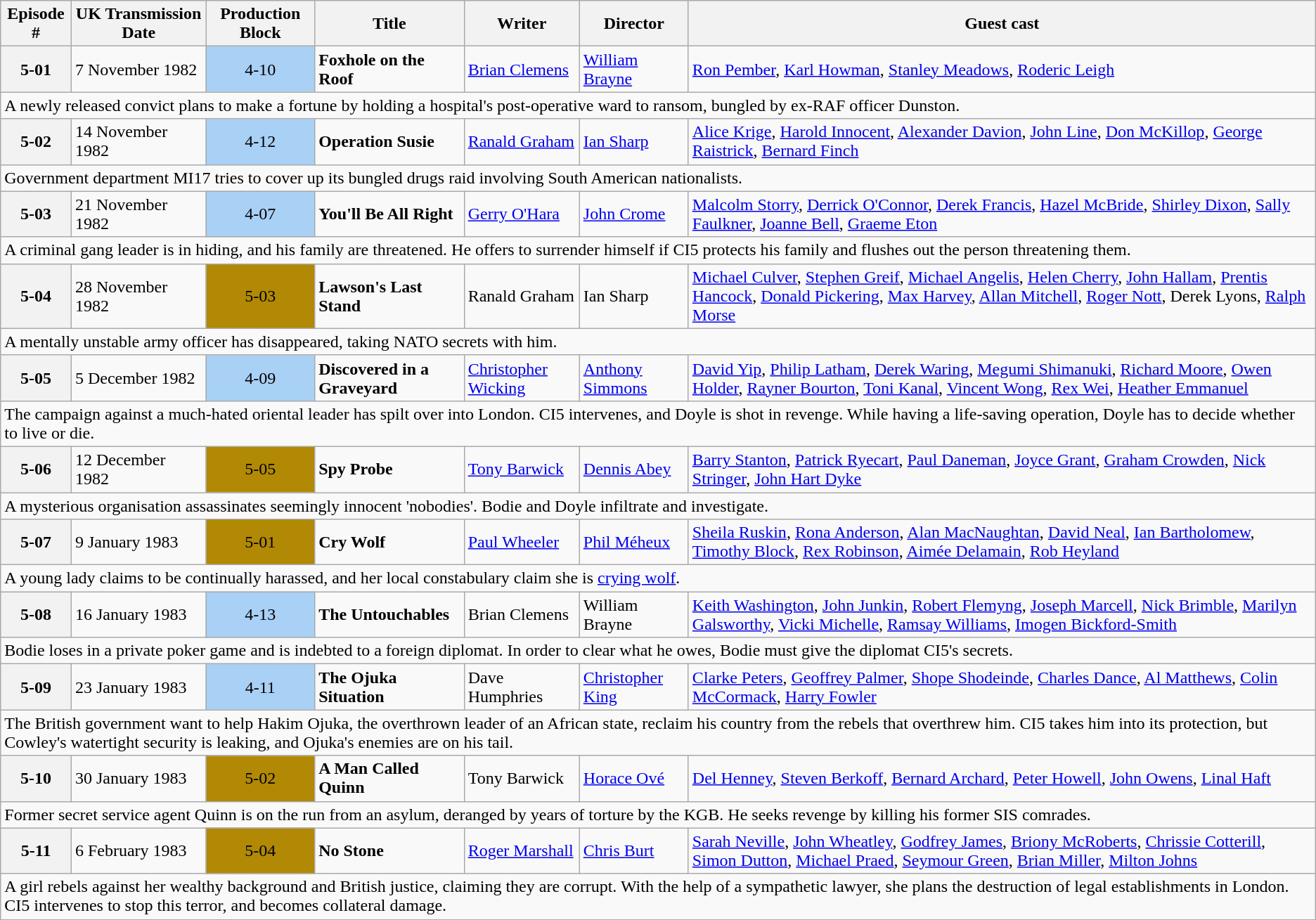<table class="wikitable">
<tr>
<th>Episode #</th>
<th>UK Transmission Date</th>
<th>Production Block</th>
<th>Title</th>
<th>Writer</th>
<th>Director</th>
<th>Guest cast</th>
</tr>
<tr id="Foxhole on the Roof">
<th style="text-align:center;">5-01</th>
<td>7 November 1982</td>
<td style="background: #A9D0F5; text-align:center;">4-10</td>
<td><strong>Foxhole on the Roof</strong></td>
<td><a href='#'>Brian Clemens</a></td>
<td><a href='#'>William Brayne</a></td>
<td><a href='#'>Ron Pember</a>, <a href='#'>Karl Howman</a>, <a href='#'>Stanley Meadows</a>, <a href='#'>Roderic Leigh</a></td>
</tr>
<tr>
<td colspan="7">A newly released convict plans to make a fortune by holding a hospital's post-operative ward to ransom, bungled by ex-RAF officer Dunston.</td>
</tr>
<tr id="Operation Susie">
<th style="text-align:center;">5-02</th>
<td>14 November 1982</td>
<td style="background: #A9D0F5; text-align:center;">4-12</td>
<td><strong>Operation Susie</strong></td>
<td><a href='#'>Ranald Graham</a></td>
<td><a href='#'>Ian Sharp</a></td>
<td><a href='#'>Alice Krige</a>, <a href='#'>Harold Innocent</a>, <a href='#'>Alexander Davion</a>, <a href='#'>John Line</a>, <a href='#'>Don McKillop</a>, <a href='#'>George Raistrick</a>, <a href='#'>Bernard Finch</a></td>
</tr>
<tr>
<td colspan="7">Government department MI17 tries to cover up its bungled drugs raid involving South American nationalists.</td>
</tr>
<tr id="You'll Be All Right">
<th style="text-align:center;">5-03</th>
<td>21 November 1982</td>
<td style="background: #A9D0F5; text-align:center;">4-07</td>
<td><strong>You'll Be All Right</strong></td>
<td><a href='#'>Gerry O'Hara</a></td>
<td><a href='#'>John Crome</a></td>
<td><a href='#'>Malcolm Storry</a>, <a href='#'>Derrick O'Connor</a>, <a href='#'>Derek Francis</a>, <a href='#'>Hazel McBride</a>, <a href='#'>Shirley Dixon</a>, <a href='#'>Sally Faulkner</a>, <a href='#'>Joanne Bell</a>, <a href='#'>Graeme Eton</a></td>
</tr>
<tr>
<td colspan="7">A criminal gang leader is in hiding, and his family are threatened. He offers to surrender himself if CI5 protects his family and flushes out the person threatening them.</td>
</tr>
<tr id="Lawson's Last Stand">
<th style="text-align:center;">5-04</th>
<td>28 November 1982</td>
<td style="background: #B18904; text-align:center;">5-03</td>
<td><strong>Lawson's Last Stand</strong></td>
<td>Ranald Graham</td>
<td>Ian Sharp</td>
<td><a href='#'>Michael Culver</a>, <a href='#'>Stephen Greif</a>, <a href='#'>Michael Angelis</a>, <a href='#'>Helen Cherry</a>, <a href='#'>John Hallam</a>, <a href='#'>Prentis Hancock</a>, <a href='#'>Donald Pickering</a>, <a href='#'>Max Harvey</a>, <a href='#'>Allan Mitchell</a>, <a href='#'>Roger Nott</a>, Derek Lyons, <a href='#'>Ralph Morse</a></td>
</tr>
<tr>
<td colspan="7">A mentally unstable army officer has disappeared, taking NATO secrets with him.</td>
</tr>
<tr id="Discovered in a Graveyard">
<th style="text-align:center;">5-05</th>
<td>5 December 1982</td>
<td style="background: #A9D0F5; text-align:center;">4-09</td>
<td><strong>Discovered in a Graveyard</strong></td>
<td><a href='#'>Christopher Wicking</a></td>
<td><a href='#'>Anthony Simmons</a></td>
<td><a href='#'>David Yip</a>, <a href='#'>Philip Latham</a>, <a href='#'>Derek Waring</a>, <a href='#'>Megumi Shimanuki</a>, <a href='#'>Richard Moore</a>, <a href='#'>Owen Holder</a>, <a href='#'>Rayner Bourton</a>, <a href='#'>Toni Kanal</a>, <a href='#'>Vincent Wong</a>, <a href='#'>Rex Wei</a>, <a href='#'>Heather Emmanuel</a></td>
</tr>
<tr>
<td colspan="7">The campaign against a much-hated oriental leader has spilt over into London. CI5 intervenes, and Doyle is shot in revenge. While having a life-saving operation, Doyle has to decide whether to live or die.</td>
</tr>
<tr id="Spy Probe">
<th style="text-align:center;">5-06</th>
<td>12 December 1982</td>
<td style="background: #B18904; text-align:center;">5-05</td>
<td><strong>Spy Probe</strong></td>
<td><a href='#'>Tony Barwick</a></td>
<td><a href='#'>Dennis Abey</a></td>
<td><a href='#'>Barry Stanton</a>, <a href='#'>Patrick Ryecart</a>, <a href='#'>Paul Daneman</a>, <a href='#'>Joyce Grant</a>, <a href='#'>Graham Crowden</a>, <a href='#'>Nick Stringer</a>, <a href='#'>John Hart Dyke</a></td>
</tr>
<tr>
<td colspan="7">A mysterious organisation assassinates seemingly innocent 'nobodies'. Bodie and Doyle infiltrate and investigate.</td>
</tr>
<tr id="Cry Wolf">
<th style="text-align:center;">5-07</th>
<td>9 January 1983</td>
<td style="background: #B18904; text-align:center;">5-01</td>
<td><strong>Cry Wolf</strong></td>
<td><a href='#'>Paul Wheeler</a></td>
<td><a href='#'>Phil Méheux</a></td>
<td><a href='#'>Sheila Ruskin</a>, <a href='#'>Rona Anderson</a>, <a href='#'>Alan MacNaughtan</a>, <a href='#'>David Neal</a>, <a href='#'>Ian Bartholomew</a>, <a href='#'>Timothy Block</a>, <a href='#'>Rex Robinson</a>, <a href='#'>Aimée Delamain</a>, <a href='#'>Rob Heyland</a></td>
</tr>
<tr>
<td colspan="7">A young lady claims to be continually harassed, and her local constabulary claim she is <a href='#'>crying wolf</a>.</td>
</tr>
<tr id="The Untouchables">
<th style="text-align:center;">5-08</th>
<td>16 January 1983</td>
<td style="background: #A9D0F5; text-align:center;">4-13</td>
<td><strong>The Untouchables</strong></td>
<td>Brian Clemens</td>
<td>William Brayne</td>
<td><a href='#'>Keith Washington</a>, <a href='#'>John Junkin</a>, <a href='#'>Robert Flemyng</a>, <a href='#'>Joseph Marcell</a>, <a href='#'>Nick Brimble</a>, <a href='#'>Marilyn Galsworthy</a>, <a href='#'>Vicki Michelle</a>, <a href='#'>Ramsay Williams</a>, <a href='#'>Imogen Bickford-Smith</a></td>
</tr>
<tr>
<td colspan="7">Bodie loses in a private poker game and is indebted to a foreign diplomat. In order to clear what he owes, Bodie must give the diplomat CI5's secrets.</td>
</tr>
<tr id="The Ojuka Situation">
<th style="text-align:center;">5-09</th>
<td>23 January 1983</td>
<td style="background: #A9D0F5; text-align:center;">4-11</td>
<td><strong>The Ojuka Situation</strong></td>
<td>Dave Humphries</td>
<td><a href='#'>Christopher King</a></td>
<td><a href='#'>Clarke Peters</a>, <a href='#'>Geoffrey Palmer</a>, <a href='#'>Shope Shodeinde</a>, <a href='#'>Charles Dance</a>, <a href='#'>Al Matthews</a>, <a href='#'>Colin McCormack</a>, <a href='#'>Harry Fowler</a></td>
</tr>
<tr>
<td colspan="7">The British government want to help Hakim Ojuka, the overthrown leader of an African state, reclaim his country from the rebels that overthrew him. CI5 takes him into its protection, but Cowley's watertight security is leaking, and Ojuka's enemies are on his tail.</td>
</tr>
<tr id="A Man Called Quinn">
<th style="text-align:center;">5-10</th>
<td>30 January 1983</td>
<td style="background: #B18904; text-align:center;">5-02</td>
<td><strong>A Man Called Quinn</strong></td>
<td>Tony Barwick</td>
<td><a href='#'>Horace Ové</a></td>
<td><a href='#'>Del Henney</a>, <a href='#'>Steven Berkoff</a>, <a href='#'>Bernard Archard</a>, <a href='#'>Peter Howell</a>, <a href='#'>John Owens</a>, <a href='#'>Linal Haft</a></td>
</tr>
<tr>
<td colspan="7">Former secret service agent Quinn is on the run from an asylum, deranged by years of torture by the KGB. He seeks revenge by killing his former SIS comrades.</td>
</tr>
<tr id="No Stone">
<th style="text-align:center;">5-11</th>
<td>6 February 1983</td>
<td style="background: #B18904; text-align:center;">5-04</td>
<td><strong>No Stone</strong></td>
<td><a href='#'>Roger Marshall</a></td>
<td><a href='#'>Chris Burt</a></td>
<td><a href='#'>Sarah Neville</a>, <a href='#'>John Wheatley</a>, <a href='#'>Godfrey James</a>, <a href='#'>Briony McRoberts</a>, <a href='#'>Chrissie Cotterill</a>, <a href='#'>Simon Dutton</a>, <a href='#'>Michael Praed</a>, <a href='#'>Seymour Green</a>, <a href='#'>Brian Miller</a>, <a href='#'>Milton Johns</a></td>
</tr>
<tr>
<td colspan="7">A girl rebels against her wealthy background and British justice, claiming they are corrupt. With the help of a sympathetic lawyer, she plans the destruction of legal establishments in London. CI5 intervenes to stop this terror, and becomes collateral damage.</td>
</tr>
</table>
